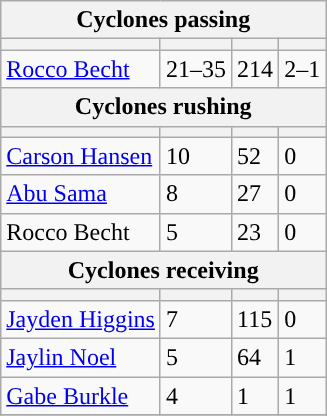<table class="wikitable plainrowheaders">
<tr>
<th colspan="6">Cyclones passing</th>
</tr>
<tr>
<th scope="col"></th>
<th scope="col"></th>
<th scope="col"></th>
<th scope="col"></th>
</tr>
<tr>
<td><a href='#'>Rocco Becht</a></td>
<td>21–35</td>
<td>214</td>
<td>2–1</td>
</tr>
<tr>
<th colspan="6">Cyclones rushing</th>
</tr>
<tr>
<th scope="col"></th>
<th scope="col"></th>
<th scope="col"></th>
<th scope="col"></th>
</tr>
<tr>
<td><a href='#'>Carson Hansen</a></td>
<td>10</td>
<td>52</td>
<td>0</td>
</tr>
<tr>
<td><a href='#'>Abu Sama</a></td>
<td>8</td>
<td>27</td>
<td>0</td>
</tr>
<tr>
<td>Rocco Becht</td>
<td>5</td>
<td>23</td>
<td>0</td>
</tr>
<tr>
<th colspan="6">Cyclones receiving</th>
</tr>
<tr>
<th scope="col"></th>
<th scope="col"></th>
<th scope="col"></th>
<th scope="col"></th>
</tr>
<tr>
<td><a href='#'>Jayden Higgins</a></td>
<td>7</td>
<td>115</td>
<td>0</td>
</tr>
<tr>
<td><a href='#'>Jaylin Noel</a></td>
<td>5</td>
<td>64</td>
<td>1</td>
</tr>
<tr>
<td><a href='#'>Gabe Burkle</a></td>
<td>4</td>
<td>1</td>
<td>1</td>
</tr>
<tr>
</tr>
</table>
